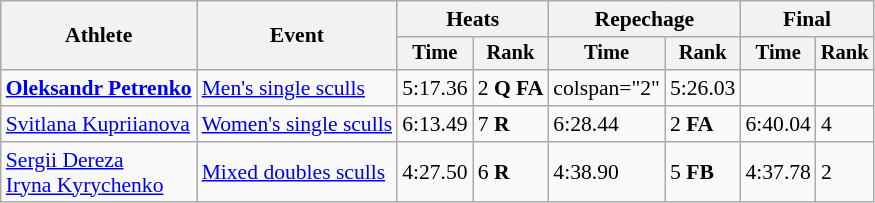<table class="wikitable" style="font-size:90%;">
<tr>
<th rowspan="2">Athlete</th>
<th rowspan="2">Event</th>
<th colspan="2">Heats</th>
<th colspan="2">Repechage</th>
<th colspan="2">Final</th>
</tr>
<tr style="font-size:95%">
<th>Time</th>
<th>Rank</th>
<th>Time</th>
<th>Rank</th>
<th>Time</th>
<th>Rank</th>
</tr>
<tr>
<td align=left><strong><a href='#'>Oleksandr Petrenko</a></strong></td>
<td align=left><a href='#'>Men's single sculls</a></td>
<td>5:17.36</td>
<td>2 <strong>Q FA</strong></td>
<td>colspan="2" </td>
<td>5:26.03</td>
<td></td>
</tr>
<tr>
<td align=left><a href='#'>Svitlana Kupriianova</a></td>
<td align=left><a href='#'>Women's single sculls</a></td>
<td>6:13.49</td>
<td>7 <strong>R</strong></td>
<td>6:28.44</td>
<td>2 <strong>FA</strong></td>
<td>6:40.04</td>
<td>4</td>
</tr>
<tr>
<td align=left><a href='#'>Sergii Dereza</a><br> <a href='#'>Iryna Kyrychenko</a></td>
<td align=left><a href='#'>Mixed doubles sculls</a></td>
<td>4:27.50</td>
<td>6 <strong>R</strong></td>
<td>4:38.90</td>
<td>5 <strong>FB</strong></td>
<td>4:37.78</td>
<td>2</td>
</tr>
</table>
